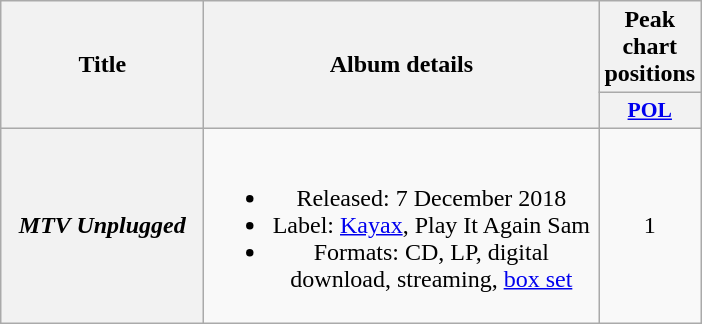<table class="wikitable plainrowheaders" style="text-align:center;" border="1">
<tr>
<th rowspan="2" scope="col" style="width:8em;">Title</th>
<th rowspan="2" scope="col" style="width:16em;">Album details</th>
<th>Peak chart positions</th>
</tr>
<tr>
<th scope="col" style="width:3em;font-size:90%;"><a href='#'>POL</a></th>
</tr>
<tr>
<th scope="row"><em>MTV Unplugged</em></th>
<td><br><ul><li>Released: 7 December 2018</li><li>Label: <a href='#'>Kayax</a>, Play It Again Sam</li><li>Formats: CD, LP, digital download, streaming, <a href='#'>box set</a></li></ul></td>
<td>1<br></td>
</tr>
</table>
